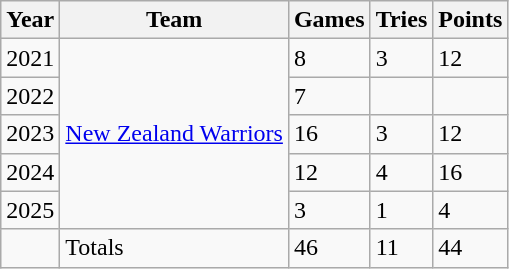<table class="wikitable">
<tr>
<th>Year</th>
<th>Team</th>
<th>Games</th>
<th>Tries</th>
<th>Points</th>
</tr>
<tr>
<td>2021</td>
<td rowspan="5"> <a href='#'>New Zealand Warriors</a></td>
<td>8</td>
<td>3</td>
<td>12</td>
</tr>
<tr>
<td>2022</td>
<td>7</td>
<td></td>
<td></td>
</tr>
<tr>
<td>2023</td>
<td>16</td>
<td>3</td>
<td>12</td>
</tr>
<tr>
<td>2024</td>
<td>12</td>
<td>4</td>
<td>16</td>
</tr>
<tr>
<td>2025</td>
<td>3</td>
<td>1</td>
<td>4</td>
</tr>
<tr>
<td></td>
<td>Totals</td>
<td>46</td>
<td>11</td>
<td>44</td>
</tr>
</table>
